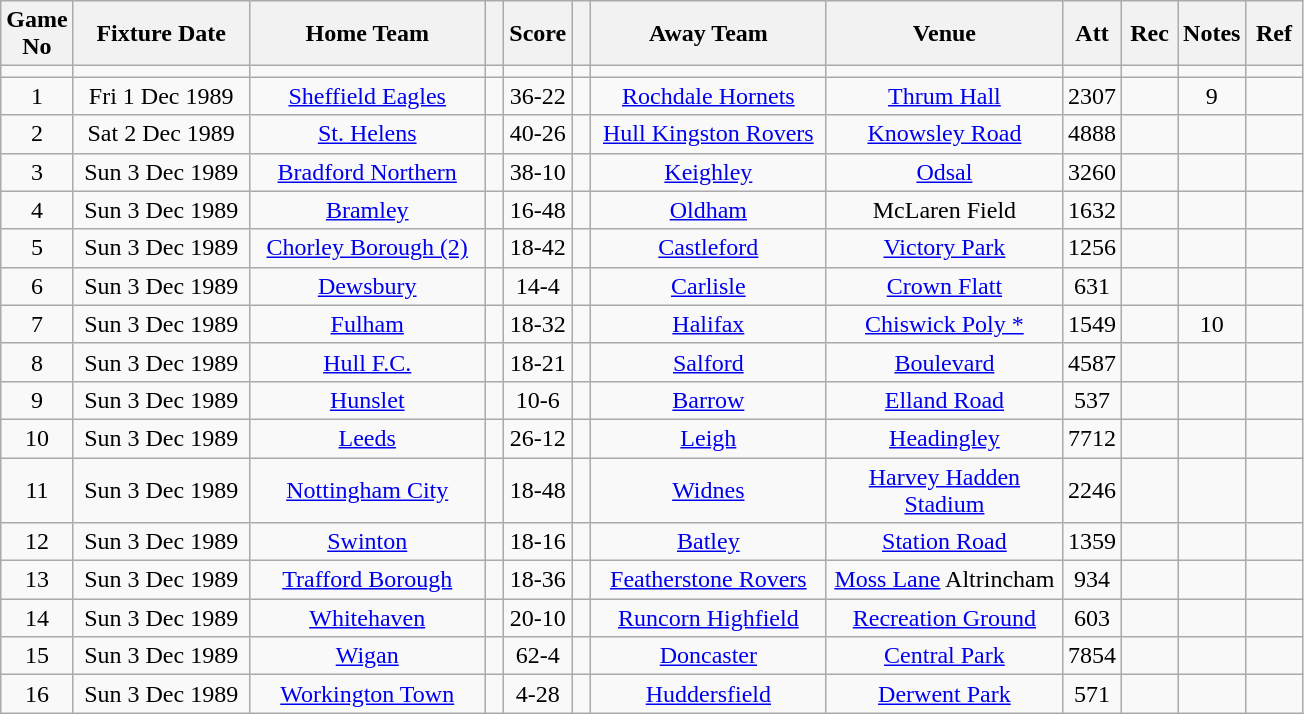<table class="wikitable" style="text-align:center;">
<tr>
<th width=10 abbr="No">Game No</th>
<th width=110 abbr="Date">Fixture Date</th>
<th width=150 abbr="Home Team">Home Team</th>
<th width=5 abbr="space"></th>
<th width=20 abbr="Score">Score</th>
<th width=5 abbr="space"></th>
<th width=150 abbr="Away Team">Away Team</th>
<th width=150 abbr="Venue">Venue</th>
<th width=30 abbr="Att">Att</th>
<th width=30 abbr="Rec">Rec</th>
<th width=20 abbr="Notes">Notes</th>
<th width=30 abbr="Ref">Ref</th>
</tr>
<tr>
<td></td>
<td></td>
<td></td>
<td></td>
<td></td>
<td></td>
<td></td>
<td></td>
<td></td>
<td></td>
<td></td>
<td></td>
</tr>
<tr>
<td>1</td>
<td>Fri 1 Dec 1989</td>
<td><a href='#'>Sheffield Eagles</a></td>
<td></td>
<td>36-22</td>
<td></td>
<td><a href='#'>Rochdale Hornets</a></td>
<td><a href='#'>Thrum Hall</a></td>
<td>2307</td>
<td></td>
<td>9</td>
<td></td>
</tr>
<tr>
<td>2</td>
<td>Sat 2 Dec 1989</td>
<td><a href='#'>St. Helens</a></td>
<td></td>
<td>40-26</td>
<td></td>
<td><a href='#'>Hull Kingston Rovers</a></td>
<td><a href='#'>Knowsley Road</a></td>
<td>4888</td>
<td></td>
<td></td>
<td></td>
</tr>
<tr>
<td>3</td>
<td>Sun 3 Dec 1989</td>
<td><a href='#'>Bradford Northern</a></td>
<td></td>
<td>38-10</td>
<td></td>
<td><a href='#'>Keighley</a></td>
<td><a href='#'>Odsal</a></td>
<td>3260</td>
<td></td>
<td></td>
<td></td>
</tr>
<tr>
<td>4</td>
<td>Sun 3 Dec 1989</td>
<td><a href='#'>Bramley</a></td>
<td></td>
<td>16-48</td>
<td></td>
<td><a href='#'>Oldham</a></td>
<td>McLaren Field</td>
<td>1632</td>
<td></td>
<td></td>
<td></td>
</tr>
<tr>
<td>5</td>
<td>Sun 3 Dec 1989</td>
<td><a href='#'>Chorley Borough (2)</a></td>
<td></td>
<td>18-42</td>
<td></td>
<td><a href='#'>Castleford</a></td>
<td><a href='#'>Victory Park</a></td>
<td>1256</td>
<td></td>
<td></td>
<td></td>
</tr>
<tr>
<td>6</td>
<td>Sun 3 Dec 1989</td>
<td><a href='#'>Dewsbury</a></td>
<td></td>
<td>14-4</td>
<td></td>
<td><a href='#'>Carlisle</a></td>
<td><a href='#'>Crown Flatt</a></td>
<td>631</td>
<td></td>
<td></td>
<td></td>
</tr>
<tr>
<td>7</td>
<td>Sun 3 Dec 1989</td>
<td><a href='#'>Fulham</a></td>
<td></td>
<td>18-32</td>
<td></td>
<td><a href='#'>Halifax</a></td>
<td><a href='#'>Chiswick Poly *</a></td>
<td>1549</td>
<td></td>
<td>10</td>
<td></td>
</tr>
<tr>
<td>8</td>
<td>Sun 3 Dec 1989</td>
<td><a href='#'>Hull F.C.</a></td>
<td></td>
<td>18-21</td>
<td></td>
<td><a href='#'>Salford</a></td>
<td><a href='#'>Boulevard</a></td>
<td>4587</td>
<td></td>
<td></td>
<td></td>
</tr>
<tr>
<td>9</td>
<td>Sun 3 Dec 1989</td>
<td><a href='#'>Hunslet</a></td>
<td></td>
<td>10-6</td>
<td></td>
<td><a href='#'>Barrow</a></td>
<td><a href='#'>Elland Road</a></td>
<td>537</td>
<td></td>
<td></td>
<td></td>
</tr>
<tr>
<td>10</td>
<td>Sun 3 Dec 1989</td>
<td><a href='#'>Leeds</a></td>
<td></td>
<td>26-12</td>
<td></td>
<td><a href='#'>Leigh</a></td>
<td><a href='#'>Headingley</a></td>
<td>7712</td>
<td></td>
<td></td>
<td></td>
</tr>
<tr>
<td>11</td>
<td>Sun 3 Dec 1989</td>
<td><a href='#'>Nottingham City</a></td>
<td></td>
<td>18-48</td>
<td></td>
<td><a href='#'>Widnes</a></td>
<td><a href='#'>Harvey Hadden Stadium</a></td>
<td>2246</td>
<td></td>
<td></td>
<td></td>
</tr>
<tr>
<td>12</td>
<td>Sun 3 Dec 1989</td>
<td><a href='#'>Swinton</a></td>
<td></td>
<td>18-16</td>
<td></td>
<td><a href='#'>Batley</a></td>
<td><a href='#'>Station Road</a></td>
<td>1359</td>
<td></td>
<td></td>
<td></td>
</tr>
<tr>
<td>13</td>
<td>Sun 3 Dec 1989</td>
<td><a href='#'>Trafford Borough</a></td>
<td></td>
<td>18-36</td>
<td></td>
<td><a href='#'>Featherstone Rovers</a></td>
<td><a href='#'>Moss Lane</a> Altrincham</td>
<td>934</td>
<td></td>
<td></td>
<td></td>
</tr>
<tr>
<td>14</td>
<td>Sun 3 Dec 1989</td>
<td><a href='#'>Whitehaven</a></td>
<td></td>
<td>20-10</td>
<td></td>
<td><a href='#'>Runcorn Highfield</a></td>
<td><a href='#'>Recreation Ground</a></td>
<td>603</td>
<td></td>
<td></td>
<td></td>
</tr>
<tr>
<td>15</td>
<td>Sun 3 Dec 1989</td>
<td><a href='#'>Wigan</a></td>
<td></td>
<td>62-4</td>
<td></td>
<td><a href='#'>Doncaster</a></td>
<td><a href='#'>Central Park</a></td>
<td>7854</td>
<td></td>
<td></td>
<td></td>
</tr>
<tr>
<td>16</td>
<td>Sun 3 Dec 1989</td>
<td><a href='#'>Workington Town</a></td>
<td></td>
<td>4-28</td>
<td></td>
<td><a href='#'>Huddersfield</a></td>
<td><a href='#'>Derwent Park</a></td>
<td>571</td>
<td></td>
<td></td>
<td></td>
</tr>
</table>
